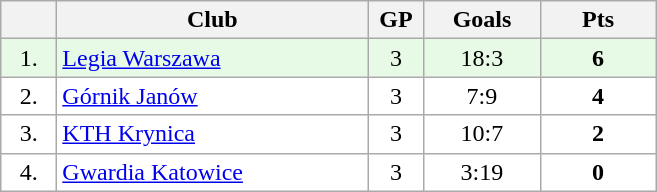<table class="wikitable">
<tr>
<th width="30"></th>
<th width="200">Club</th>
<th width="30">GP</th>
<th width="70">Goals</th>
<th width="70">Pts</th>
</tr>
<tr bgcolor="#e6fae6" align="center">
<td>1.</td>
<td align="left"><a href='#'>Legia Warszawa</a></td>
<td>3</td>
<td>18:3</td>
<td><strong>6</strong></td>
</tr>
<tr bgcolor="#FFFFFF" align="center">
<td>2.</td>
<td align="left"><a href='#'>Górnik Janów</a></td>
<td>3</td>
<td>7:9</td>
<td><strong>4</strong></td>
</tr>
<tr bgcolor="#FFFFFF" align="center">
<td>3.</td>
<td align="left"><a href='#'>KTH Krynica</a></td>
<td>3</td>
<td>10:7</td>
<td><strong>2</strong></td>
</tr>
<tr bgcolor="#FFFFFF" align="center">
<td>4.</td>
<td align="left"><a href='#'>Gwardia Katowice</a></td>
<td>3</td>
<td>3:19</td>
<td><strong>0</strong></td>
</tr>
</table>
